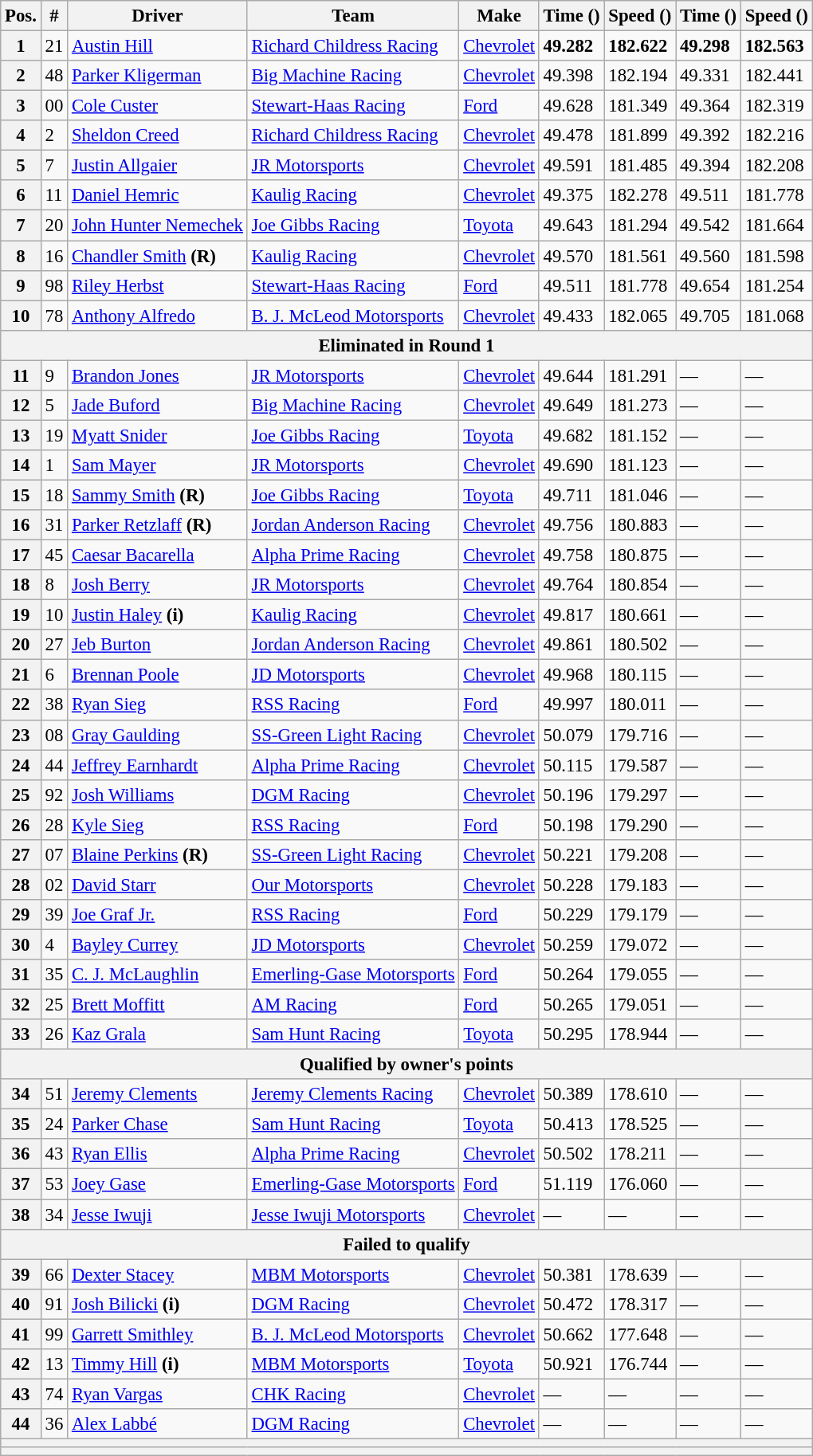<table class="wikitable" style="font-size:95%">
<tr>
<th>Pos.</th>
<th>#</th>
<th>Driver</th>
<th>Team</th>
<th>Make</th>
<th>Time ()</th>
<th>Speed ()</th>
<th>Time ()</th>
<th>Speed ()</th>
</tr>
<tr>
<th>1</th>
<td>21</td>
<td><a href='#'>Austin Hill</a></td>
<td><a href='#'>Richard Childress Racing</a></td>
<td><a href='#'>Chevrolet</a></td>
<td><strong>49.282</strong></td>
<td><strong>182.622</strong></td>
<td><strong>49.298</strong></td>
<td><strong>182.563</strong></td>
</tr>
<tr>
<th>2</th>
<td>48</td>
<td><a href='#'>Parker Kligerman</a></td>
<td><a href='#'>Big Machine Racing</a></td>
<td><a href='#'>Chevrolet</a></td>
<td>49.398</td>
<td>182.194</td>
<td>49.331</td>
<td>182.441</td>
</tr>
<tr>
<th>3</th>
<td>00</td>
<td><a href='#'>Cole Custer</a></td>
<td><a href='#'>Stewart-Haas Racing</a></td>
<td><a href='#'>Ford</a></td>
<td>49.628</td>
<td>181.349</td>
<td>49.364</td>
<td>182.319</td>
</tr>
<tr>
<th>4</th>
<td>2</td>
<td><a href='#'>Sheldon Creed</a></td>
<td><a href='#'>Richard Childress Racing</a></td>
<td><a href='#'>Chevrolet</a></td>
<td>49.478</td>
<td>181.899</td>
<td>49.392</td>
<td>182.216</td>
</tr>
<tr>
<th>5</th>
<td>7</td>
<td><a href='#'>Justin Allgaier</a></td>
<td><a href='#'>JR Motorsports</a></td>
<td><a href='#'>Chevrolet</a></td>
<td>49.591</td>
<td>181.485</td>
<td>49.394</td>
<td>182.208</td>
</tr>
<tr>
<th>6</th>
<td>11</td>
<td><a href='#'>Daniel Hemric</a></td>
<td><a href='#'>Kaulig Racing</a></td>
<td><a href='#'>Chevrolet</a></td>
<td>49.375</td>
<td>182.278</td>
<td>49.511</td>
<td>181.778</td>
</tr>
<tr>
<th>7</th>
<td>20</td>
<td><a href='#'>John Hunter Nemechek</a></td>
<td><a href='#'>Joe Gibbs Racing</a></td>
<td><a href='#'>Toyota</a></td>
<td>49.643</td>
<td>181.294</td>
<td>49.542</td>
<td>181.664</td>
</tr>
<tr>
<th>8</th>
<td>16</td>
<td><a href='#'>Chandler Smith</a> <strong>(R)</strong></td>
<td><a href='#'>Kaulig Racing</a></td>
<td><a href='#'>Chevrolet</a></td>
<td>49.570</td>
<td>181.561</td>
<td>49.560</td>
<td>181.598</td>
</tr>
<tr>
<th>9</th>
<td>98</td>
<td><a href='#'>Riley Herbst</a></td>
<td><a href='#'>Stewart-Haas Racing</a></td>
<td><a href='#'>Ford</a></td>
<td>49.511</td>
<td>181.778</td>
<td>49.654</td>
<td>181.254</td>
</tr>
<tr>
<th>10</th>
<td>78</td>
<td><a href='#'>Anthony Alfredo</a></td>
<td><a href='#'>B. J. McLeod Motorsports</a></td>
<td><a href='#'>Chevrolet</a></td>
<td>49.433</td>
<td>182.065</td>
<td>49.705</td>
<td>181.068</td>
</tr>
<tr>
<th colspan="9">Eliminated in Round 1</th>
</tr>
<tr>
<th>11</th>
<td>9</td>
<td><a href='#'>Brandon Jones</a></td>
<td><a href='#'>JR Motorsports</a></td>
<td><a href='#'>Chevrolet</a></td>
<td>49.644</td>
<td>181.291</td>
<td>—</td>
<td>—</td>
</tr>
<tr>
<th>12</th>
<td>5</td>
<td><a href='#'>Jade Buford</a></td>
<td><a href='#'>Big Machine Racing</a></td>
<td><a href='#'>Chevrolet</a></td>
<td>49.649</td>
<td>181.273</td>
<td>—</td>
<td>—</td>
</tr>
<tr>
<th>13</th>
<td>19</td>
<td><a href='#'>Myatt Snider</a></td>
<td><a href='#'>Joe Gibbs Racing</a></td>
<td><a href='#'>Toyota</a></td>
<td>49.682</td>
<td>181.152</td>
<td>—</td>
<td>—</td>
</tr>
<tr>
<th>14</th>
<td>1</td>
<td><a href='#'>Sam Mayer</a></td>
<td><a href='#'>JR Motorsports</a></td>
<td><a href='#'>Chevrolet</a></td>
<td>49.690</td>
<td>181.123</td>
<td>—</td>
<td>—</td>
</tr>
<tr>
<th>15</th>
<td>18</td>
<td><a href='#'>Sammy Smith</a> <strong>(R)</strong></td>
<td><a href='#'>Joe Gibbs Racing</a></td>
<td><a href='#'>Toyota</a></td>
<td>49.711</td>
<td>181.046</td>
<td>—</td>
<td>—</td>
</tr>
<tr>
<th>16</th>
<td>31</td>
<td><a href='#'>Parker Retzlaff</a> <strong>(R)</strong></td>
<td><a href='#'>Jordan Anderson Racing</a></td>
<td><a href='#'>Chevrolet</a></td>
<td>49.756</td>
<td>180.883</td>
<td>—</td>
<td>—</td>
</tr>
<tr>
<th>17</th>
<td>45</td>
<td><a href='#'>Caesar Bacarella</a></td>
<td><a href='#'>Alpha Prime Racing</a></td>
<td><a href='#'>Chevrolet</a></td>
<td>49.758</td>
<td>180.875</td>
<td>—</td>
<td>—</td>
</tr>
<tr>
<th>18</th>
<td>8</td>
<td><a href='#'>Josh Berry</a></td>
<td><a href='#'>JR Motorsports</a></td>
<td><a href='#'>Chevrolet</a></td>
<td>49.764</td>
<td>180.854</td>
<td>—</td>
<td>—</td>
</tr>
<tr>
<th>19</th>
<td>10</td>
<td><a href='#'>Justin Haley</a> <strong>(i)</strong></td>
<td><a href='#'>Kaulig Racing</a></td>
<td><a href='#'>Chevrolet</a></td>
<td>49.817</td>
<td>180.661</td>
<td>—</td>
<td>—</td>
</tr>
<tr>
<th>20</th>
<td>27</td>
<td><a href='#'>Jeb Burton</a></td>
<td><a href='#'>Jordan Anderson Racing</a></td>
<td><a href='#'>Chevrolet</a></td>
<td>49.861</td>
<td>180.502</td>
<td>—</td>
<td>—</td>
</tr>
<tr>
<th>21</th>
<td>6</td>
<td><a href='#'>Brennan Poole</a></td>
<td><a href='#'>JD Motorsports</a></td>
<td><a href='#'>Chevrolet</a></td>
<td>49.968</td>
<td>180.115</td>
<td>—</td>
<td>—</td>
</tr>
<tr>
<th>22</th>
<td>38</td>
<td><a href='#'>Ryan Sieg</a></td>
<td><a href='#'>RSS Racing</a></td>
<td><a href='#'>Ford</a></td>
<td>49.997</td>
<td>180.011</td>
<td>—</td>
<td>—</td>
</tr>
<tr>
<th>23</th>
<td>08</td>
<td><a href='#'>Gray Gaulding</a></td>
<td><a href='#'>SS-Green Light Racing</a></td>
<td><a href='#'>Chevrolet</a></td>
<td>50.079</td>
<td>179.716</td>
<td>—</td>
<td>—</td>
</tr>
<tr>
<th>24</th>
<td>44</td>
<td><a href='#'>Jeffrey Earnhardt</a></td>
<td><a href='#'>Alpha Prime Racing</a></td>
<td><a href='#'>Chevrolet</a></td>
<td>50.115</td>
<td>179.587</td>
<td>—</td>
<td>—</td>
</tr>
<tr>
<th>25</th>
<td>92</td>
<td><a href='#'>Josh Williams</a></td>
<td><a href='#'>DGM Racing</a></td>
<td><a href='#'>Chevrolet</a></td>
<td>50.196</td>
<td>179.297</td>
<td>—</td>
<td>—</td>
</tr>
<tr>
<th>26</th>
<td>28</td>
<td><a href='#'>Kyle Sieg</a></td>
<td><a href='#'>RSS Racing</a></td>
<td><a href='#'>Ford</a></td>
<td>50.198</td>
<td>179.290</td>
<td>—</td>
<td>—</td>
</tr>
<tr>
<th>27</th>
<td>07</td>
<td><a href='#'>Blaine Perkins</a> <strong>(R)</strong></td>
<td><a href='#'>SS-Green Light Racing</a></td>
<td><a href='#'>Chevrolet</a></td>
<td>50.221</td>
<td>179.208</td>
<td>—</td>
<td>—</td>
</tr>
<tr>
<th>28</th>
<td>02</td>
<td><a href='#'>David Starr</a></td>
<td><a href='#'>Our Motorsports</a></td>
<td><a href='#'>Chevrolet</a></td>
<td>50.228</td>
<td>179.183</td>
<td>—</td>
<td>—</td>
</tr>
<tr>
<th>29</th>
<td>39</td>
<td><a href='#'>Joe Graf Jr.</a></td>
<td><a href='#'>RSS Racing</a></td>
<td><a href='#'>Ford</a></td>
<td>50.229</td>
<td>179.179</td>
<td>—</td>
<td>—</td>
</tr>
<tr>
<th>30</th>
<td>4</td>
<td><a href='#'>Bayley Currey</a></td>
<td><a href='#'>JD Motorsports</a></td>
<td><a href='#'>Chevrolet</a></td>
<td>50.259</td>
<td>179.072</td>
<td>—</td>
<td>—</td>
</tr>
<tr>
<th>31</th>
<td>35</td>
<td><a href='#'>C. J. McLaughlin</a></td>
<td><a href='#'>Emerling-Gase Motorsports</a></td>
<td><a href='#'>Ford</a></td>
<td>50.264</td>
<td>179.055</td>
<td>—</td>
<td>—</td>
</tr>
<tr>
<th>32</th>
<td>25</td>
<td><a href='#'>Brett Moffitt</a></td>
<td><a href='#'>AM Racing</a></td>
<td><a href='#'>Ford</a></td>
<td>50.265</td>
<td>179.051</td>
<td>—</td>
<td>—</td>
</tr>
<tr>
<th>33</th>
<td>26</td>
<td><a href='#'>Kaz Grala</a></td>
<td><a href='#'>Sam Hunt Racing</a></td>
<td><a href='#'>Toyota</a></td>
<td>50.295</td>
<td>178.944</td>
<td>—</td>
<td>—</td>
</tr>
<tr>
<th colspan="9">Qualified by owner's points</th>
</tr>
<tr>
<th>34</th>
<td>51</td>
<td><a href='#'>Jeremy Clements</a></td>
<td><a href='#'>Jeremy Clements Racing</a></td>
<td><a href='#'>Chevrolet</a></td>
<td>50.389</td>
<td>178.610</td>
<td>—</td>
<td>—</td>
</tr>
<tr>
<th>35</th>
<td>24</td>
<td><a href='#'>Parker Chase</a></td>
<td><a href='#'>Sam Hunt Racing</a></td>
<td><a href='#'>Toyota</a></td>
<td>50.413</td>
<td>178.525</td>
<td>—</td>
<td>—</td>
</tr>
<tr>
<th>36</th>
<td>43</td>
<td><a href='#'>Ryan Ellis</a></td>
<td><a href='#'>Alpha Prime Racing</a></td>
<td><a href='#'>Chevrolet</a></td>
<td>50.502</td>
<td>178.211</td>
<td>—</td>
<td>—</td>
</tr>
<tr>
<th>37</th>
<td>53</td>
<td><a href='#'>Joey Gase</a></td>
<td><a href='#'>Emerling-Gase Motorsports</a></td>
<td><a href='#'>Ford</a></td>
<td>51.119</td>
<td>176.060</td>
<td>—</td>
<td>—</td>
</tr>
<tr>
<th>38</th>
<td>34</td>
<td><a href='#'>Jesse Iwuji</a></td>
<td><a href='#'>Jesse Iwuji Motorsports</a></td>
<td><a href='#'>Chevrolet</a></td>
<td>—</td>
<td>—</td>
<td>—</td>
<td>—</td>
</tr>
<tr>
<th colspan="9">Failed to qualify</th>
</tr>
<tr>
<th>39</th>
<td>66</td>
<td><a href='#'>Dexter Stacey</a></td>
<td><a href='#'>MBM Motorsports</a></td>
<td><a href='#'>Chevrolet</a></td>
<td>50.381</td>
<td>178.639</td>
<td>—</td>
<td>—</td>
</tr>
<tr>
<th>40</th>
<td>91</td>
<td><a href='#'>Josh Bilicki</a> <strong>(i)</strong></td>
<td><a href='#'>DGM Racing</a></td>
<td><a href='#'>Chevrolet</a></td>
<td>50.472</td>
<td>178.317</td>
<td>—</td>
<td>—</td>
</tr>
<tr>
<th>41</th>
<td>99</td>
<td><a href='#'>Garrett Smithley</a></td>
<td><a href='#'>B. J. McLeod Motorsports</a></td>
<td><a href='#'>Chevrolet</a></td>
<td>50.662</td>
<td>177.648</td>
<td>—</td>
<td>—</td>
</tr>
<tr>
<th>42</th>
<td>13</td>
<td><a href='#'>Timmy Hill</a> <strong>(i)</strong></td>
<td><a href='#'>MBM Motorsports</a></td>
<td><a href='#'>Toyota</a></td>
<td>50.921</td>
<td>176.744</td>
<td>—</td>
<td>—</td>
</tr>
<tr>
<th>43</th>
<td>74</td>
<td><a href='#'>Ryan Vargas</a></td>
<td><a href='#'>CHK Racing</a></td>
<td><a href='#'>Chevrolet</a></td>
<td>—</td>
<td>—</td>
<td>—</td>
<td>—</td>
</tr>
<tr>
<th>44</th>
<td>36</td>
<td><a href='#'>Alex Labbé</a></td>
<td><a href='#'>DGM Racing</a></td>
<td><a href='#'>Chevrolet</a></td>
<td>—</td>
<td>—</td>
<td>—</td>
<td>—</td>
</tr>
<tr>
<th colspan="9"></th>
</tr>
<tr>
<th colspan="9"></th>
</tr>
</table>
